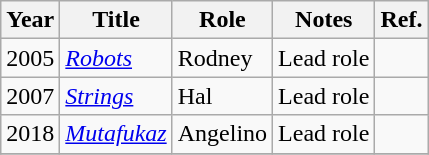<table class="wikitable">
<tr>
<th>Year</th>
<th>Title</th>
<th>Role</th>
<th>Notes</th>
<th>Ref.</th>
</tr>
<tr>
<td>2005</td>
<td><em><a href='#'>Robots</a></em></td>
<td>Rodney</td>
<td>Lead role</td>
<td></td>
</tr>
<tr>
<td>2007</td>
<td><em><a href='#'>Strings</a></em></td>
<td>Hal</td>
<td>Lead role</td>
<td></td>
</tr>
<tr>
<td>2018</td>
<td><em><a href='#'>Mutafukaz</a></em></td>
<td>Angelino</td>
<td>Lead role</td>
<td></td>
</tr>
<tr>
</tr>
</table>
